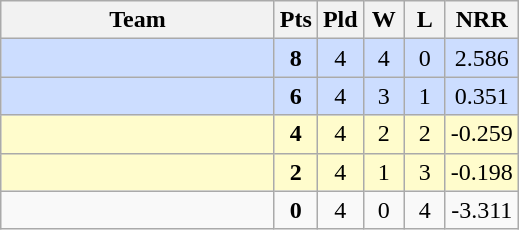<table class="wikitable" style="text-align:center;">
<tr>
<th width=175>Team</th>
<th width=20 abbr="Points">Pts</th>
<th width=20 abbr="Played">Pld</th>
<th width=20 abbr="Won">W</th>
<th width=20 abbr="Lost">L</th>
<th width=20 abbr="Net run rate">NRR</th>
</tr>
<tr style="background:#ccddff;">
<td style="text-align:left;"></td>
<td><strong>8</strong></td>
<td>4</td>
<td>4</td>
<td>0</td>
<td>2.586</td>
</tr>
<tr style="background:#ccddff;">
<td style="text-align:left;"></td>
<td><strong>6</strong></td>
<td>4</td>
<td>3</td>
<td>1</td>
<td>0.351</td>
</tr>
<tr style="background:#fffccc;">
<td style="text-align:left;"></td>
<td><strong>4</strong></td>
<td>4</td>
<td>2</td>
<td>2</td>
<td>-0.259</td>
</tr>
<tr style="background:#fffccc;">
<td style="text-align:left;"></td>
<td><strong>2</strong></td>
<td>4</td>
<td>1</td>
<td>3</td>
<td>-0.198</td>
</tr>
<tr style="background:#f9f9f9;">
<td style="text-align:left;"></td>
<td><strong>0</strong></td>
<td>4</td>
<td>0</td>
<td>4</td>
<td>-3.311</td>
</tr>
</table>
